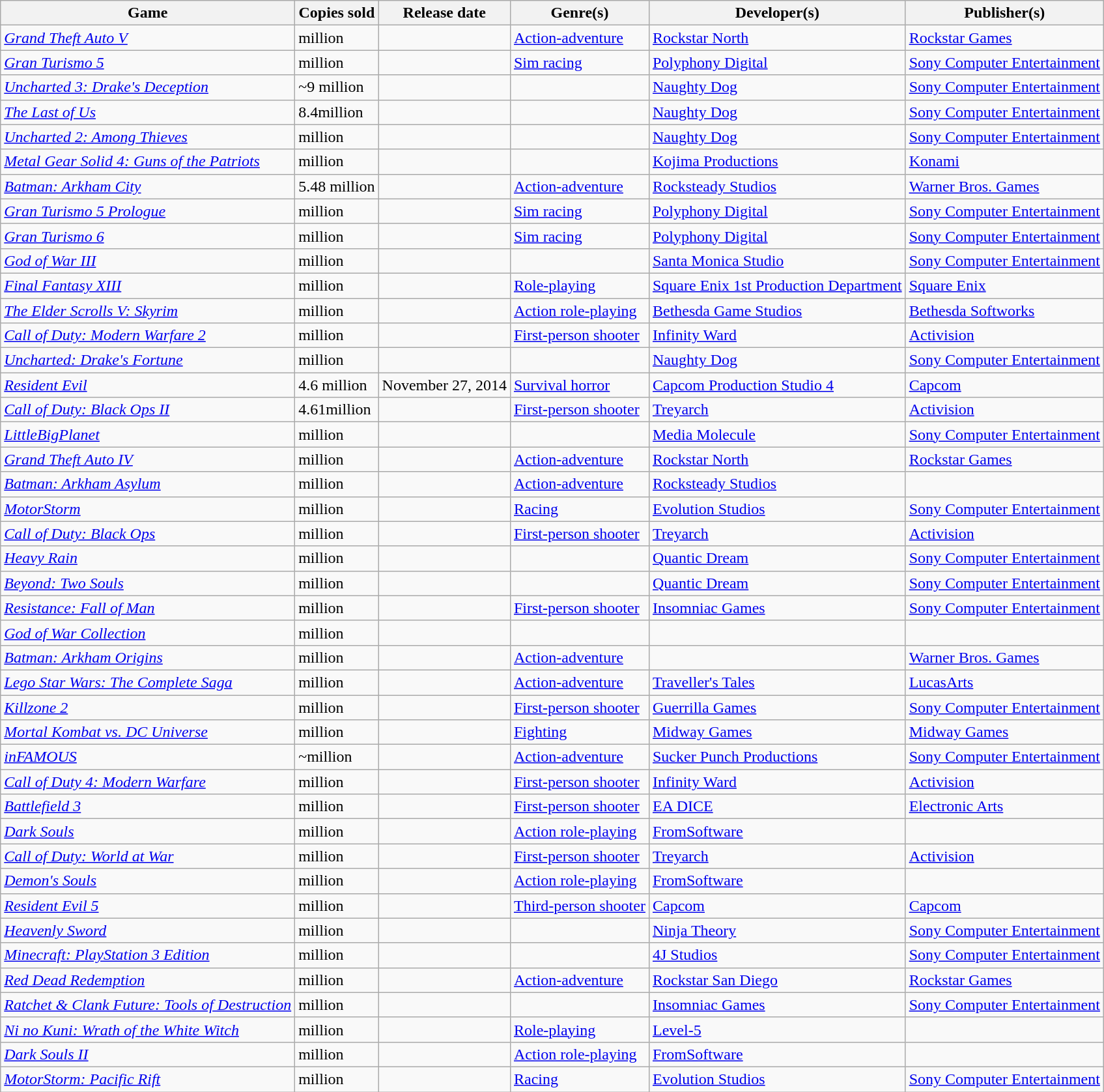<table class="wikitable plainrowheaders sortable static-row-numbers">
<tr>
<th scope="col">Game</th>
<th scope="col" data-sort-type="number">Copies sold</th>
<th scope="col">Release date</th>
<th scope="col">Genre(s)</th>
<th scope="col">Developer(s)</th>
<th scope="col">Publisher(s)</th>
</tr>
<tr>
<td><em><a href='#'>Grand Theft Auto V</a></em></td>
<td>million</td>
<td></td>
<td><a href='#'>Action-adventure</a></td>
<td><a href='#'>Rockstar North</a></td>
<td><a href='#'>Rockstar Games</a></td>
</tr>
<tr>
<td><em><a href='#'>Gran Turismo 5</a></em></td>
<td>million</td>
<td></td>
<td><a href='#'>Sim racing</a></td>
<td><a href='#'>Polyphony Digital</a></td>
<td><a href='#'>Sony Computer Entertainment</a></td>
</tr>
<tr>
<td><em><a href='#'>Uncharted 3: Drake's Deception</a></em></td>
<td>~9 million</td>
<td></td>
<td></td>
<td><a href='#'>Naughty Dog</a></td>
<td><a href='#'>Sony Computer Entertainment</a></td>
</tr>
<tr>
<td><em><a href='#'>The Last of Us</a></em></td>
<td>8.4million</td>
<td></td>
<td></td>
<td><a href='#'>Naughty Dog</a></td>
<td><a href='#'>Sony Computer Entertainment</a></td>
</tr>
<tr>
<td><em><a href='#'>Uncharted 2: Among Thieves</a></em></td>
<td>million</td>
<td></td>
<td></td>
<td><a href='#'>Naughty Dog</a></td>
<td><a href='#'>Sony Computer Entertainment</a></td>
</tr>
<tr>
<td><em><a href='#'>Metal Gear Solid 4: Guns of the Patriots</a></em></td>
<td>million</td>
<td></td>
<td></td>
<td><a href='#'>Kojima Productions</a></td>
<td><a href='#'>Konami</a></td>
</tr>
<tr>
<td><em><a href='#'>Batman: Arkham City</a></em></td>
<td>5.48 million</td>
<td></td>
<td><a href='#'>Action-adventure</a></td>
<td><a href='#'>Rocksteady Studios</a></td>
<td><a href='#'>Warner Bros. Games</a></td>
</tr>
<tr>
<td><em><a href='#'>Gran Turismo 5 Prologue</a></em></td>
<td>million</td>
<td></td>
<td><a href='#'>Sim racing</a></td>
<td><a href='#'>Polyphony Digital</a></td>
<td><a href='#'>Sony Computer Entertainment</a></td>
</tr>
<tr>
<td><em><a href='#'>Gran Turismo 6</a></em></td>
<td>million</td>
<td></td>
<td><a href='#'>Sim racing</a></td>
<td><a href='#'>Polyphony Digital</a></td>
<td><a href='#'>Sony Computer Entertainment</a></td>
</tr>
<tr>
<td><em><a href='#'>God of War III</a></em></td>
<td>million</td>
<td></td>
<td></td>
<td><a href='#'>Santa Monica Studio</a></td>
<td><a href='#'>Sony Computer Entertainment</a></td>
</tr>
<tr>
<td><em><a href='#'>Final Fantasy XIII</a></em></td>
<td>million</td>
<td></td>
<td><a href='#'>Role-playing</a></td>
<td><a href='#'>Square Enix 1st Production Department</a></td>
<td><a href='#'>Square Enix</a></td>
</tr>
<tr>
<td><em><a href='#'>The Elder Scrolls V: Skyrim</a></em></td>
<td>million</td>
<td></td>
<td><a href='#'>Action role-playing</a></td>
<td><a href='#'>Bethesda Game Studios</a></td>
<td><a href='#'>Bethesda Softworks</a></td>
</tr>
<tr>
<td><em><a href='#'>Call of Duty: Modern Warfare 2</a></em></td>
<td>million</td>
<td></td>
<td><a href='#'>First-person shooter</a></td>
<td><a href='#'>Infinity Ward</a></td>
<td><a href='#'>Activision</a></td>
</tr>
<tr>
<td><em><a href='#'>Uncharted: Drake's Fortune</a></em></td>
<td>million</td>
<td></td>
<td></td>
<td><a href='#'>Naughty Dog</a></td>
<td><a href='#'>Sony Computer Entertainment</a></td>
</tr>
<tr>
<td><a href='#'><em>Resident Evil</em></a></td>
<td>4.6 million</td>
<td>November 27, 2014</td>
<td><a href='#'>Survival horror</a></td>
<td><a href='#'>Capcom Production Studio 4</a></td>
<td><a href='#'>Capcom</a></td>
</tr>
<tr>
<td><em><a href='#'>Call of Duty: Black Ops II</a></em></td>
<td {{nts>4.61million</td>
<td></td>
<td><a href='#'>First-person shooter</a></td>
<td><a href='#'>Treyarch</a></td>
<td><a href='#'>Activision</a></td>
</tr>
<tr>
<td><em><a href='#'>LittleBigPlanet</a></em></td>
<td>million</td>
<td></td>
<td></td>
<td><a href='#'>Media Molecule</a></td>
<td><a href='#'>Sony Computer Entertainment</a></td>
</tr>
<tr>
<td><em><a href='#'>Grand Theft Auto IV</a></em></td>
<td>million</td>
<td></td>
<td><a href='#'>Action-adventure</a></td>
<td><a href='#'>Rockstar North</a></td>
<td><a href='#'>Rockstar Games</a></td>
</tr>
<tr>
<td><em><a href='#'>Batman: Arkham Asylum</a></em></td>
<td>million</td>
<td></td>
<td><a href='#'>Action-adventure</a></td>
<td><a href='#'>Rocksteady Studios</a></td>
<td></td>
</tr>
<tr>
<td><em><a href='#'>MotorStorm</a></em></td>
<td>million</td>
<td></td>
<td><a href='#'>Racing</a></td>
<td><a href='#'>Evolution Studios</a></td>
<td><a href='#'>Sony Computer Entertainment</a></td>
</tr>
<tr>
<td><em><a href='#'>Call of Duty: Black Ops</a></em></td>
<td>million</td>
<td></td>
<td><a href='#'>First-person shooter</a></td>
<td><a href='#'>Treyarch</a></td>
<td><a href='#'>Activision</a></td>
</tr>
<tr>
<td><em><a href='#'>Heavy Rain</a></em></td>
<td>million</td>
<td></td>
<td></td>
<td><a href='#'>Quantic Dream</a></td>
<td><a href='#'>Sony Computer Entertainment</a></td>
</tr>
<tr>
<td><em><a href='#'>Beyond: Two Souls</a></em></td>
<td>million</td>
<td></td>
<td></td>
<td><a href='#'>Quantic Dream</a></td>
<td><a href='#'>Sony Computer Entertainment</a></td>
</tr>
<tr>
<td><em><a href='#'>Resistance: Fall of Man</a></em></td>
<td>million</td>
<td></td>
<td><a href='#'>First-person shooter</a></td>
<td><a href='#'>Insomniac Games</a></td>
<td><a href='#'>Sony Computer Entertainment</a></td>
</tr>
<tr>
<td><em><a href='#'>God of War Collection</a></em></td>
<td>million</td>
<td></td>
<td></td>
<td></td>
<td></td>
</tr>
<tr>
<td><em><a href='#'>Batman: Arkham Origins</a></em></td>
<td>million</td>
<td></td>
<td><a href='#'>Action-adventure</a></td>
<td></td>
<td><a href='#'>Warner Bros. Games</a></td>
</tr>
<tr>
<td><em><a href='#'>Lego Star Wars: The Complete Saga</a></em></td>
<td>million</td>
<td></td>
<td><a href='#'>Action-adventure</a></td>
<td><a href='#'>Traveller's Tales</a></td>
<td><a href='#'>LucasArts</a></td>
</tr>
<tr>
<td><em><a href='#'>Killzone 2</a></em></td>
<td>million</td>
<td></td>
<td><a href='#'>First-person shooter</a></td>
<td><a href='#'>Guerrilla Games</a></td>
<td><a href='#'>Sony Computer Entertainment</a></td>
</tr>
<tr>
<td><em><a href='#'>Mortal Kombat vs. DC Universe</a></em></td>
<td>million</td>
<td></td>
<td><a href='#'>Fighting</a></td>
<td><a href='#'>Midway Games</a></td>
<td><a href='#'>Midway Games</a></td>
</tr>
<tr>
<td><em><a href='#'>inFAMOUS</a></em></td>
<td>~million</td>
<td></td>
<td><a href='#'>Action-adventure</a></td>
<td><a href='#'>Sucker Punch Productions</a></td>
<td><a href='#'>Sony Computer Entertainment</a></td>
</tr>
<tr>
<td><em><a href='#'>Call of Duty 4: Modern Warfare</a></em></td>
<td>million</td>
<td></td>
<td><a href='#'>First-person shooter</a></td>
<td><a href='#'>Infinity Ward</a></td>
<td><a href='#'>Activision</a></td>
</tr>
<tr>
<td><em><a href='#'>Battlefield 3</a></em></td>
<td>million</td>
<td></td>
<td><a href='#'>First-person shooter</a></td>
<td><a href='#'>EA DICE</a></td>
<td><a href='#'>Electronic Arts</a></td>
</tr>
<tr>
<td><em><a href='#'>Dark Souls</a></em></td>
<td>million</td>
<td></td>
<td><a href='#'>Action role-playing</a></td>
<td><a href='#'>FromSoftware</a></td>
<td></td>
</tr>
<tr>
<td><em><a href='#'>Call of Duty: World at War</a></em></td>
<td>million</td>
<td></td>
<td><a href='#'>First-person shooter</a></td>
<td><a href='#'>Treyarch</a></td>
<td><a href='#'>Activision</a></td>
</tr>
<tr>
<td><em><a href='#'>Demon's Souls</a></em></td>
<td>million</td>
<td></td>
<td><a href='#'>Action role-playing</a></td>
<td><a href='#'>FromSoftware</a></td>
<td></td>
</tr>
<tr>
<td><em><a href='#'>Resident Evil 5</a></em></td>
<td>million</td>
<td></td>
<td><a href='#'>Third-person shooter</a></td>
<td><a href='#'>Capcom</a></td>
<td><a href='#'>Capcom</a></td>
</tr>
<tr>
<td><em><a href='#'>Heavenly Sword</a></em></td>
<td>million</td>
<td></td>
<td></td>
<td><a href='#'>Ninja Theory</a></td>
<td><a href='#'>Sony Computer Entertainment</a></td>
</tr>
<tr>
<td><em><a href='#'>Minecraft: PlayStation 3 Edition</a></em></td>
<td>million</td>
<td></td>
<td></td>
<td><a href='#'>4J Studios</a></td>
<td><a href='#'>Sony Computer Entertainment</a></td>
</tr>
<tr>
<td><em><a href='#'>Red Dead Redemption</a></em></td>
<td>million</td>
<td></td>
<td><a href='#'>Action-adventure</a></td>
<td><a href='#'>Rockstar San Diego</a></td>
<td><a href='#'>Rockstar Games</a></td>
</tr>
<tr>
<td><em><a href='#'>Ratchet & Clank Future: Tools of Destruction</a></em></td>
<td>million</td>
<td></td>
<td></td>
<td><a href='#'>Insomniac Games</a></td>
<td><a href='#'>Sony Computer Entertainment</a></td>
</tr>
<tr>
<td><em><a href='#'>Ni no Kuni: Wrath of the White Witch</a></em></td>
<td>million</td>
<td></td>
<td><a href='#'>Role-playing</a></td>
<td><a href='#'>Level-5</a></td>
<td></td>
</tr>
<tr>
<td><em><a href='#'>Dark Souls II</a></em></td>
<td>million</td>
<td></td>
<td><a href='#'>Action role-playing</a></td>
<td><a href='#'>FromSoftware</a></td>
<td></td>
</tr>
<tr>
<td><em><a href='#'>MotorStorm: Pacific Rift</a></em></td>
<td>million</td>
<td></td>
<td><a href='#'>Racing</a></td>
<td><a href='#'>Evolution Studios</a></td>
<td><a href='#'>Sony Computer Entertainment</a></td>
</tr>
</table>
